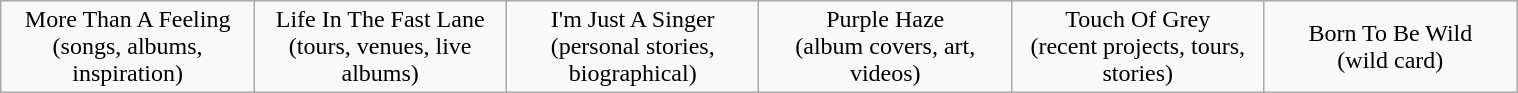<table class="wikitable" style="text-align: center; width: 80%; margin: 1em auto 1em auto;">
<tr>
<td style="width:70pt;">More Than A Feeling<br>(songs, albums, inspiration)</td>
<td style="width:70pt;">Life In The Fast Lane<br>(tours, venues, live albums)</td>
<td style="width:70pt;">I'm Just A Singer<br>(personal stories, biographical)</td>
<td style="width:70pt;">Purple Haze<br>(album covers, art, videos)</td>
<td style="width:70pt;">Touch Of Grey<br>(recent projects, tours, stories)</td>
<td style="width:70pt;">Born To Be Wild<br>(wild card)</td>
</tr>
</table>
